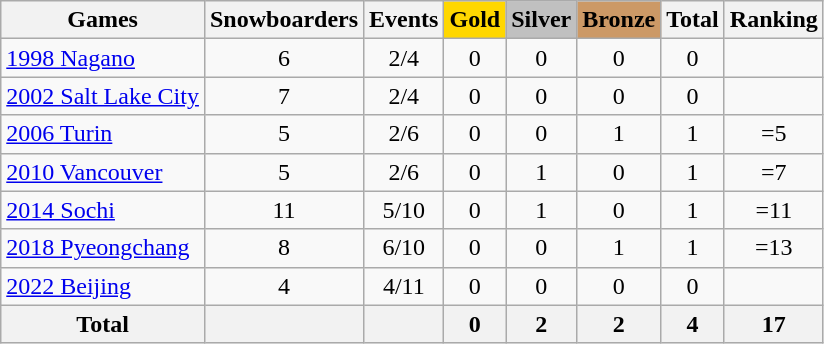<table class="wikitable sortable" style="text-align:center">
<tr>
<th>Games</th>
<th>Snowboarders</th>
<th>Events</th>
<th style="background-color:gold;">Gold</th>
<th style="background-color:silver;">Silver</th>
<th style="background-color:#c96;">Bronze</th>
<th>Total</th>
<th>Ranking</th>
</tr>
<tr>
<td align=left><a href='#'>1998 Nagano</a></td>
<td>6</td>
<td>2/4</td>
<td>0</td>
<td>0</td>
<td>0</td>
<td>0</td>
<td></td>
</tr>
<tr>
<td align=left><a href='#'>2002 Salt Lake City</a></td>
<td>7</td>
<td>2/4</td>
<td>0</td>
<td>0</td>
<td>0</td>
<td>0</td>
<td></td>
</tr>
<tr>
<td align=left><a href='#'>2006 Turin</a></td>
<td>5</td>
<td>2/6</td>
<td>0</td>
<td>0</td>
<td>1</td>
<td>1</td>
<td>=5</td>
</tr>
<tr>
<td align=left><a href='#'>2010 Vancouver</a></td>
<td>5</td>
<td>2/6</td>
<td>0</td>
<td>1</td>
<td>0</td>
<td>1</td>
<td>=7</td>
</tr>
<tr>
<td align=left><a href='#'>2014 Sochi</a></td>
<td>11</td>
<td>5/10</td>
<td>0</td>
<td>1</td>
<td>0</td>
<td>1</td>
<td>=11</td>
</tr>
<tr>
<td align=left><a href='#'>2018 Pyeongchang</a></td>
<td>8</td>
<td>6/10</td>
<td>0</td>
<td>0</td>
<td>1</td>
<td>1</td>
<td>=13</td>
</tr>
<tr>
<td align=left><a href='#'>2022 Beijing</a></td>
<td>4</td>
<td>4/11</td>
<td>0</td>
<td>0</td>
<td>0</td>
<td>0</td>
<td></td>
</tr>
<tr>
<th>Total</th>
<th></th>
<th></th>
<th>0</th>
<th>2</th>
<th>2</th>
<th>4</th>
<th>17</th>
</tr>
</table>
